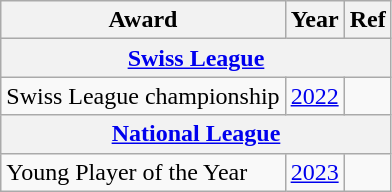<table class="wikitable">
<tr>
<th>Award</th>
<th>Year</th>
<th>Ref</th>
</tr>
<tr>
<th colspan="3"><a href='#'>Swiss League</a></th>
</tr>
<tr>
<td>Swiss League championship</td>
<td><a href='#'>2022</a></td>
<td></td>
</tr>
<tr>
<th colspan="3"><a href='#'>National League</a></th>
</tr>
<tr>
<td>Young Player of the Year</td>
<td><a href='#'>2023</a></td>
<td></td>
</tr>
</table>
